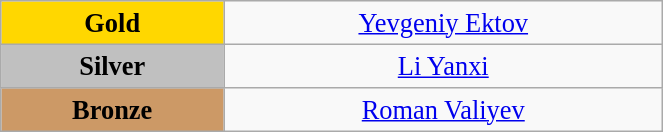<table class="wikitable" style=" text-align:center; font-size:110%;" width="35%">
<tr>
<td bgcolor="gold"><strong>Gold</strong></td>
<td><a href='#'>Yevgeniy Ektov</a><br></td>
</tr>
<tr>
<td bgcolor="silver"><strong>Silver</strong></td>
<td><a href='#'>Li Yanxi</a><br></td>
</tr>
<tr>
<td bgcolor="CC9966"><strong>Bronze</strong></td>
<td><a href='#'>Roman Valiyev</a><br></td>
</tr>
</table>
